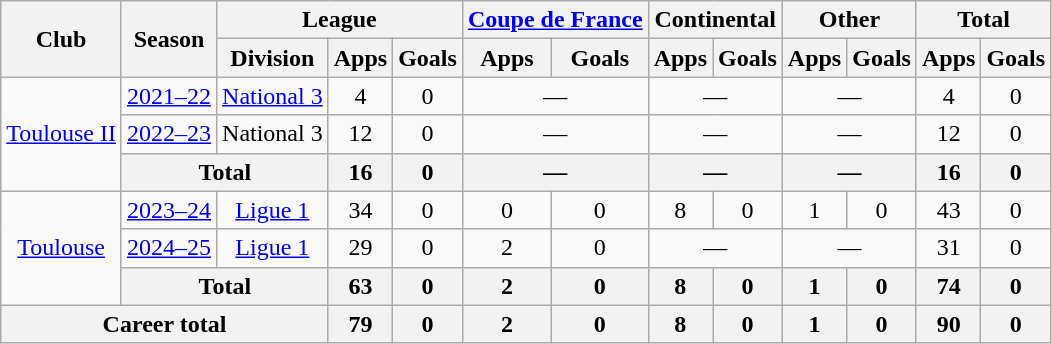<table class="wikitable" style="text-align: center;">
<tr>
<th rowspan="2">Club</th>
<th rowspan="2">Season</th>
<th colspan="3">League</th>
<th colspan="2"><a href='#'>Coupe de France</a></th>
<th colspan="2">Continental</th>
<th colspan="2">Other</th>
<th colspan="2">Total</th>
</tr>
<tr>
<th>Division</th>
<th>Apps</th>
<th>Goals</th>
<th>Apps</th>
<th>Goals</th>
<th>Apps</th>
<th>Goals</th>
<th>Apps</th>
<th>Goals</th>
<th>Apps</th>
<th>Goals</th>
</tr>
<tr>
<td rowspan="3"><a href='#'>Toulouse II</a></td>
<td><a href='#'>2021–22</a></td>
<td><a href='#'>National 3</a></td>
<td>4</td>
<td>0</td>
<td colspan="2">—</td>
<td colspan="2">—</td>
<td colspan="2">—</td>
<td>4</td>
<td>0</td>
</tr>
<tr>
<td><a href='#'>2022–23</a></td>
<td>National 3</td>
<td>12</td>
<td>0</td>
<td colspan="2">—</td>
<td colspan="2">—</td>
<td colspan="2">—</td>
<td>12</td>
<td>0</td>
</tr>
<tr>
<th colspan="2">Total</th>
<th>16</th>
<th>0</th>
<th colspan="2">—</th>
<th colspan="2">—</th>
<th colspan="2">—</th>
<th>16</th>
<th>0</th>
</tr>
<tr>
<td rowspan="3"><a href='#'>Toulouse</a></td>
<td><a href='#'>2023–24</a></td>
<td><a href='#'>Ligue 1</a></td>
<td>34</td>
<td>0</td>
<td>0</td>
<td>0</td>
<td>8</td>
<td>0</td>
<td>1</td>
<td>0</td>
<td>43</td>
<td>0</td>
</tr>
<tr>
<td><a href='#'>2024–25</a></td>
<td><a href='#'>Ligue 1</a></td>
<td>29</td>
<td>0</td>
<td>2</td>
<td>0</td>
<td colspan="2">—</td>
<td colspan="2">—</td>
<td>31</td>
<td>0</td>
</tr>
<tr>
<th colspan="2">Total</th>
<th>63</th>
<th>0</th>
<th>2</th>
<th>0</th>
<th>8</th>
<th>0</th>
<th>1</th>
<th>0</th>
<th>74</th>
<th>0</th>
</tr>
<tr>
<th colspan="3">Career total</th>
<th>79</th>
<th>0</th>
<th>2</th>
<th>0</th>
<th>8</th>
<th>0</th>
<th>1</th>
<th>0</th>
<th>90</th>
<th>0</th>
</tr>
</table>
